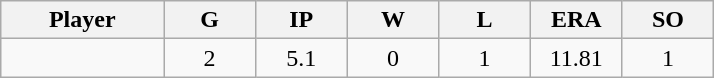<table class="wikitable sortable">
<tr>
<th bgcolor="#DDDDFF" width="16%">Player</th>
<th bgcolor="#DDDDFF" width="9%">G</th>
<th bgcolor="#DDDDFF" width="9%">IP</th>
<th bgcolor="#DDDDFF" width="9%">W</th>
<th bgcolor="#DDDDFF" width="9%">L</th>
<th bgcolor="#DDDDFF" width="9%">ERA</th>
<th bgcolor="#DDDDFF" width="9%">SO</th>
</tr>
<tr align="center">
<td></td>
<td>2</td>
<td>5.1</td>
<td>0</td>
<td>1</td>
<td>11.81</td>
<td>1</td>
</tr>
</table>
